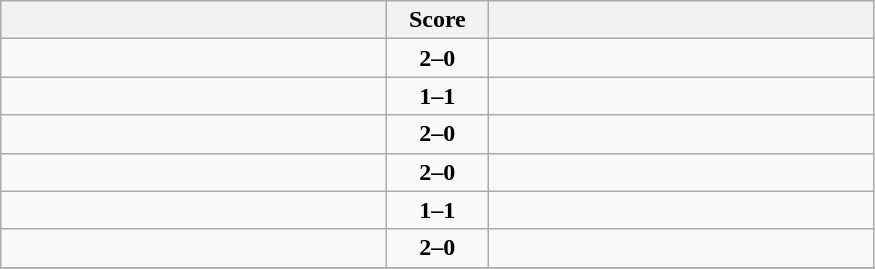<table class="wikitable" style="text-align: center; font-size:100% ">
<tr>
<th align="right" width="250"></th>
<th width="60">Score</th>
<th align="left" width="250"></th>
</tr>
<tr>
<td align=left><strong></strong></td>
<td align=center><strong>2–0</strong></td>
<td align=left></td>
</tr>
<tr>
<td align=left></td>
<td align=center><strong>1–1</strong></td>
<td align=left></td>
</tr>
<tr>
<td align=left><strong></strong></td>
<td align=center><strong>2–0</strong></td>
<td align=left></td>
</tr>
<tr>
<td align=left><strong></strong></td>
<td align=center><strong>2–0</strong></td>
<td align=left></td>
</tr>
<tr>
<td align=left></td>
<td align=center><strong>1–1</strong></td>
<td align=left></td>
</tr>
<tr>
<td align=left><strong></strong></td>
<td align=center><strong>2–0</strong></td>
<td align=left></td>
</tr>
<tr>
</tr>
</table>
